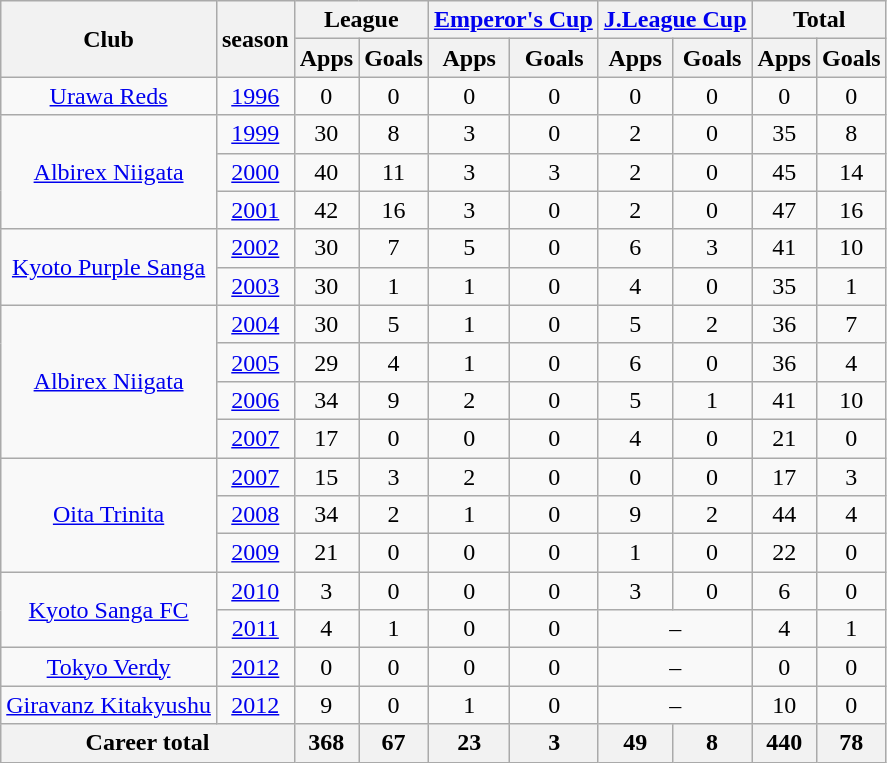<table class="wikitable" style="text-align: center">
<tr>
<th rowspan="2">Club</th>
<th rowspan="2">season</th>
<th Colspan="2">League</th>
<th Colspan="2"><a href='#'>Emperor's Cup</a></th>
<th Colspan="2"><a href='#'>J.League Cup</a></th>
<th Colspan="2">Total</th>
</tr>
<tr>
<th>Apps</th>
<th>Goals</th>
<th>Apps</th>
<th>Goals</th>
<th>Apps</th>
<th>Goals</th>
<th>Apps</th>
<th>Goals</th>
</tr>
<tr>
<td><a href='#'>Urawa Reds</a></td>
<td><a href='#'>1996</a></td>
<td>0</td>
<td>0</td>
<td>0</td>
<td>0</td>
<td>0</td>
<td>0</td>
<td>0</td>
<td>0</td>
</tr>
<tr>
<td rowspan="3"><a href='#'>Albirex Niigata</a></td>
<td><a href='#'>1999</a></td>
<td>30</td>
<td>8</td>
<td>3</td>
<td>0</td>
<td>2</td>
<td>0</td>
<td>35</td>
<td>8</td>
</tr>
<tr>
<td><a href='#'>2000</a></td>
<td>40</td>
<td>11</td>
<td>3</td>
<td>3</td>
<td>2</td>
<td>0</td>
<td>45</td>
<td>14</td>
</tr>
<tr>
<td><a href='#'>2001</a></td>
<td>42</td>
<td>16</td>
<td>3</td>
<td>0</td>
<td>2</td>
<td>0</td>
<td>47</td>
<td>16</td>
</tr>
<tr>
<td rowspan="2"><a href='#'>Kyoto Purple Sanga</a></td>
<td><a href='#'>2002</a></td>
<td>30</td>
<td>7</td>
<td>5</td>
<td>0</td>
<td>6</td>
<td>3</td>
<td>41</td>
<td>10</td>
</tr>
<tr>
<td><a href='#'>2003</a></td>
<td>30</td>
<td>1</td>
<td>1</td>
<td>0</td>
<td>4</td>
<td>0</td>
<td>35</td>
<td>1</td>
</tr>
<tr>
<td rowspan="4"><a href='#'>Albirex Niigata</a></td>
<td><a href='#'>2004</a></td>
<td>30</td>
<td>5</td>
<td>1</td>
<td>0</td>
<td>5</td>
<td>2</td>
<td>36</td>
<td>7</td>
</tr>
<tr>
<td><a href='#'>2005</a></td>
<td>29</td>
<td>4</td>
<td>1</td>
<td>0</td>
<td>6</td>
<td>0</td>
<td>36</td>
<td>4</td>
</tr>
<tr>
<td><a href='#'>2006</a></td>
<td>34</td>
<td>9</td>
<td>2</td>
<td>0</td>
<td>5</td>
<td>1</td>
<td>41</td>
<td>10</td>
</tr>
<tr>
<td><a href='#'>2007</a></td>
<td>17</td>
<td>0</td>
<td>0</td>
<td>0</td>
<td>4</td>
<td>0</td>
<td>21</td>
<td>0</td>
</tr>
<tr>
<td rowspan="3"><a href='#'>Oita Trinita</a></td>
<td><a href='#'>2007</a></td>
<td>15</td>
<td>3</td>
<td>2</td>
<td>0</td>
<td>0</td>
<td>0</td>
<td>17</td>
<td>3</td>
</tr>
<tr>
<td><a href='#'>2008</a></td>
<td>34</td>
<td>2</td>
<td>1</td>
<td>0</td>
<td>9</td>
<td>2</td>
<td>44</td>
<td>4</td>
</tr>
<tr>
<td><a href='#'>2009</a></td>
<td>21</td>
<td>0</td>
<td>0</td>
<td>0</td>
<td>1</td>
<td>0</td>
<td>22</td>
<td>0</td>
</tr>
<tr>
<td rowspan="2"><a href='#'>Kyoto Sanga FC</a></td>
<td><a href='#'>2010</a></td>
<td>3</td>
<td>0</td>
<td>0</td>
<td>0</td>
<td>3</td>
<td>0</td>
<td>6</td>
<td>0</td>
</tr>
<tr>
<td><a href='#'>2011</a></td>
<td>4</td>
<td>1</td>
<td>0</td>
<td>0</td>
<td colspan="2">–</td>
<td>4</td>
<td>1</td>
</tr>
<tr>
<td><a href='#'>Tokyo Verdy</a></td>
<td><a href='#'>2012</a></td>
<td>0</td>
<td>0</td>
<td>0</td>
<td>0</td>
<td colspan="2">–</td>
<td>0</td>
<td>0</td>
</tr>
<tr>
<td><a href='#'>Giravanz Kitakyushu</a></td>
<td><a href='#'>2012</a></td>
<td>9</td>
<td>0</td>
<td>1</td>
<td>0</td>
<td colspan="2">–</td>
<td>10</td>
<td>0</td>
</tr>
<tr>
<th colspan="2">Career total</th>
<th>368</th>
<th>67</th>
<th>23</th>
<th>3</th>
<th>49</th>
<th>8</th>
<th>440</th>
<th>78</th>
</tr>
</table>
